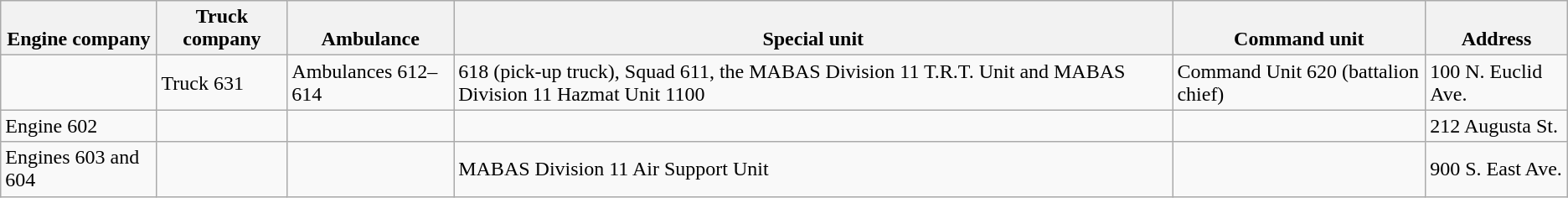<table class=wikitable>
<tr valign=bottom>
<th>Engine company</th>
<th>Truck company</th>
<th>Ambulance</th>
<th>Special unit</th>
<th>Command unit</th>
<th>Address</th>
</tr>
<tr>
<td></td>
<td>Truck 631</td>
<td>Ambulances 612–614</td>
<td>618 (pick-up truck), Squad 611, the MABAS Division 11 T.R.T. Unit and MABAS Division 11 Hazmat Unit 1100</td>
<td>Command Unit 620 (battalion chief)</td>
<td>100 N. Euclid Ave.</td>
</tr>
<tr>
<td>Engine 602</td>
<td></td>
<td></td>
<td></td>
<td></td>
<td>212 Augusta St.</td>
</tr>
<tr>
<td>Engines 603 and 604</td>
<td></td>
<td></td>
<td>MABAS Division 11 Air Support Unit</td>
<td></td>
<td>900 S. East Ave.</td>
</tr>
</table>
